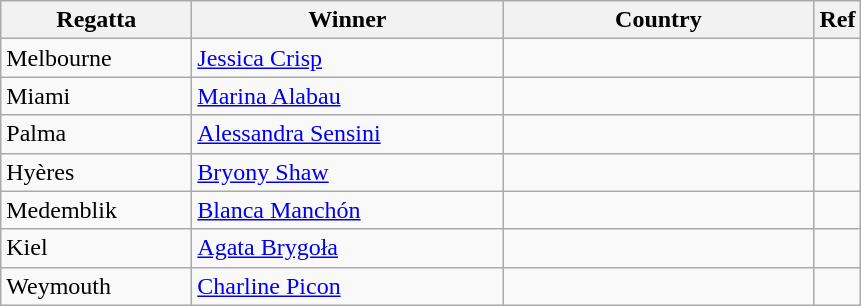<table class="wikitable">
<tr>
<th width=120>Regatta</th>
<th width=200px>Winner</th>
<th width=200px>Country</th>
<th>Ref</th>
</tr>
<tr>
<td>Melbourne</td>
<td><a href='#'>Jessica Crisp</a></td>
<td></td>
<td></td>
</tr>
<tr>
<td>Miami</td>
<td><a href='#'>Marina Alabau</a></td>
<td></td>
<td></td>
</tr>
<tr>
<td>Palma</td>
<td><a href='#'>Alessandra Sensini</a></td>
<td></td>
<td></td>
</tr>
<tr>
<td>Hyères</td>
<td><a href='#'>Bryony Shaw</a></td>
<td></td>
<td></td>
</tr>
<tr>
<td>Medemblik</td>
<td><a href='#'>Blanca Manchón</a></td>
<td></td>
<td></td>
</tr>
<tr>
<td>Kiel</td>
<td><a href='#'>Agata Brygoła</a></td>
<td></td>
<td></td>
</tr>
<tr>
<td>Weymouth</td>
<td><a href='#'>Charline Picon</a></td>
<td></td>
<td></td>
</tr>
</table>
